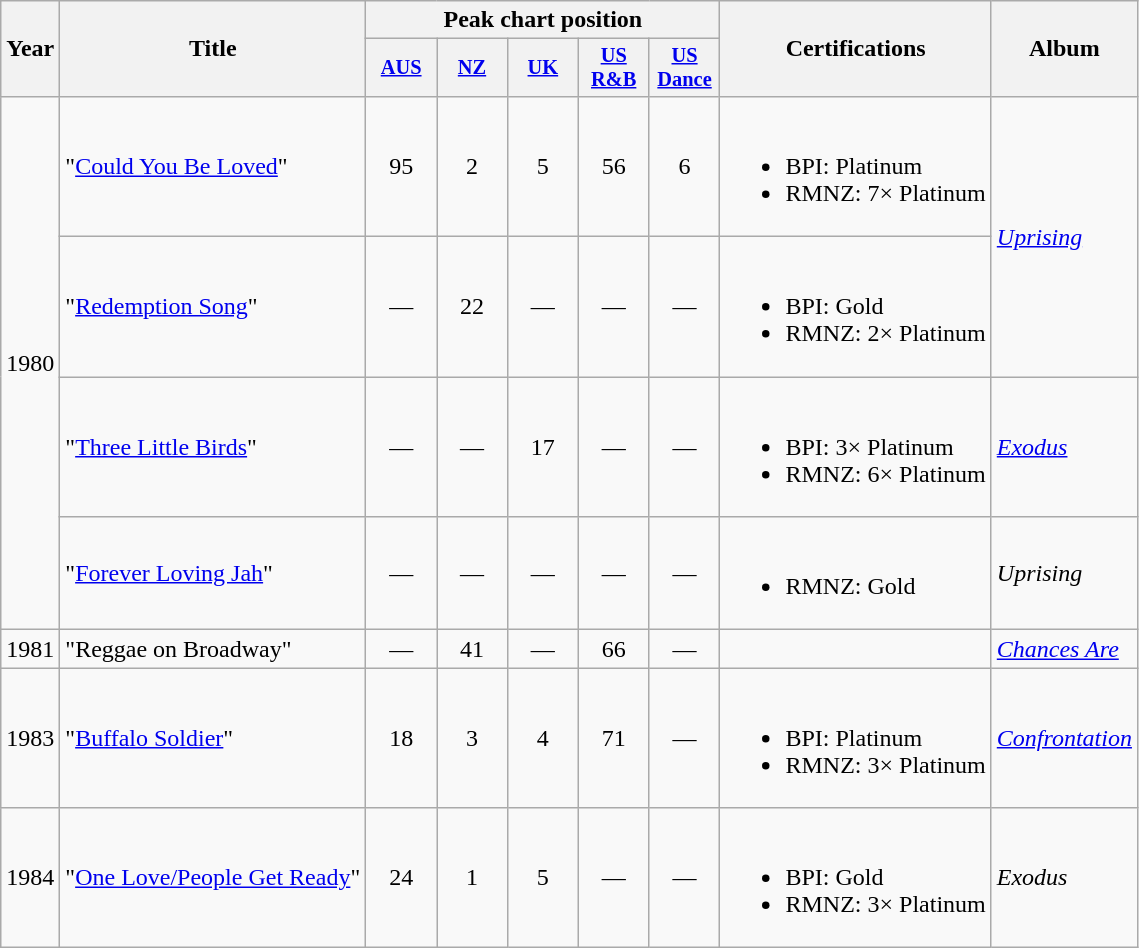<table class="wikitable">
<tr>
<th rowspan="2">Year</th>
<th rowspan="2">Title</th>
<th colspan="5">Peak chart position</th>
<th rowspan="2">Certifications</th>
<th rowspan="2">Album</th>
</tr>
<tr>
<th style="width:3em;font-size:85%;"><a href='#'>AUS</a><br></th>
<th style="width:3em;font-size:85%;"><a href='#'>NZ</a><br></th>
<th style="width:3em;font-size:85%;"><a href='#'>UK</a><br></th>
<th style="width:3em;font-size:85%;"><a href='#'>US<br>R&B</a><br></th>
<th style="width:3em;font-size:85%;"><a href='#'>US<br>Dance</a><br></th>
</tr>
<tr>
<td style="text-align:center;" rowspan="4">1980</td>
<td>"<a href='#'>Could You Be Loved</a>"</td>
<td style="text-align:center;">95</td>
<td style="text-align:center;">2</td>
<td style="text-align:center;">5</td>
<td style="text-align:center;">56</td>
<td style="text-align:center;">6</td>
<td><br><ul><li>BPI: Platinum</li><li>RMNZ: 7× Platinum</li></ul></td>
<td rowspan="2"><em><a href='#'>Uprising</a></em></td>
</tr>
<tr>
<td>"<a href='#'>Redemption Song</a>"</td>
<td style="text-align:center;">—</td>
<td style="text-align:center;">22</td>
<td style="text-align:center;">—</td>
<td style="text-align:center;">—</td>
<td style="text-align:center;">—</td>
<td><br><ul><li>BPI: Gold</li><li>RMNZ: 2× Platinum</li></ul></td>
</tr>
<tr>
<td>"<a href='#'>Three Little Birds</a>"</td>
<td style="text-align:center;">—</td>
<td style="text-align:center;">—</td>
<td style="text-align:center;">17</td>
<td style="text-align:center;">—</td>
<td style="text-align:center;">—</td>
<td><br><ul><li>BPI: 3× Platinum</li><li>RMNZ: 6× Platinum</li></ul></td>
<td><em><a href='#'>Exodus</a></em></td>
</tr>
<tr>
<td>"<a href='#'>Forever Loving Jah</a>"</td>
<td style="text-align:center;">—</td>
<td style="text-align:center;">—</td>
<td style="text-align:center;">—</td>
<td style="text-align:center;">—</td>
<td style="text-align:center;">—</td>
<td><br><ul><li>RMNZ: Gold</li></ul></td>
<td><em>Uprising</em></td>
</tr>
<tr>
<td style="text-align:center;">1981</td>
<td>"Reggae on Broadway"</td>
<td style="text-align:center;">—</td>
<td style="text-align:center;">41</td>
<td style="text-align:center;">—</td>
<td style="text-align:center;">66</td>
<td style="text-align:center;">—</td>
<td></td>
<td><em><a href='#'>Chances Are</a></em></td>
</tr>
<tr>
<td style="text-align:center;">1983</td>
<td>"<a href='#'>Buffalo Soldier</a>"</td>
<td style="text-align:center;">18</td>
<td style="text-align:center;">3</td>
<td style="text-align:center;">4</td>
<td style="text-align:center;">71</td>
<td style="text-align:center;">—</td>
<td><br><ul><li>BPI: Platinum</li><li>RMNZ: 3× Platinum</li></ul></td>
<td><em><a href='#'>Confrontation</a></em></td>
</tr>
<tr>
<td style="text-align:center;">1984</td>
<td>"<a href='#'>One Love/People Get Ready</a>"</td>
<td style="text-align:center;">24</td>
<td style="text-align:center;">1</td>
<td style="text-align:center;">5</td>
<td style="text-align:center;">—</td>
<td style="text-align:center;">—</td>
<td><br><ul><li>BPI: Gold</li><li>RMNZ: 3× Platinum</li></ul></td>
<td><em>Exodus</em></td>
</tr>
</table>
